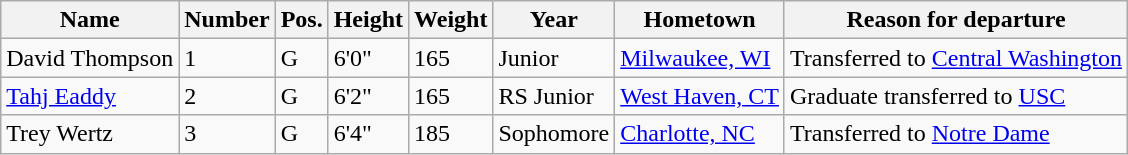<table class="wikitable sortable" border="1">
<tr>
<th>Name</th>
<th>Number</th>
<th>Pos.</th>
<th>Height</th>
<th>Weight</th>
<th>Year</th>
<th>Hometown</th>
<th class="unsortable">Reason for departure</th>
</tr>
<tr>
<td>David Thompson</td>
<td>1</td>
<td>G</td>
<td>6'0"</td>
<td>165</td>
<td>Junior</td>
<td><a href='#'>Milwaukee, WI</a></td>
<td>Transferred to <a href='#'>Central Washington</a></td>
</tr>
<tr>
<td><a href='#'>Tahj Eaddy</a></td>
<td>2</td>
<td>G</td>
<td>6'2"</td>
<td>165</td>
<td>RS Junior</td>
<td><a href='#'>West Haven, CT</a></td>
<td>Graduate transferred to <a href='#'>USC</a></td>
</tr>
<tr>
<td>Trey Wertz</td>
<td>3</td>
<td>G</td>
<td>6'4"</td>
<td>185</td>
<td>Sophomore</td>
<td><a href='#'>Charlotte, NC</a></td>
<td>Transferred to <a href='#'>Notre Dame</a></td>
</tr>
</table>
